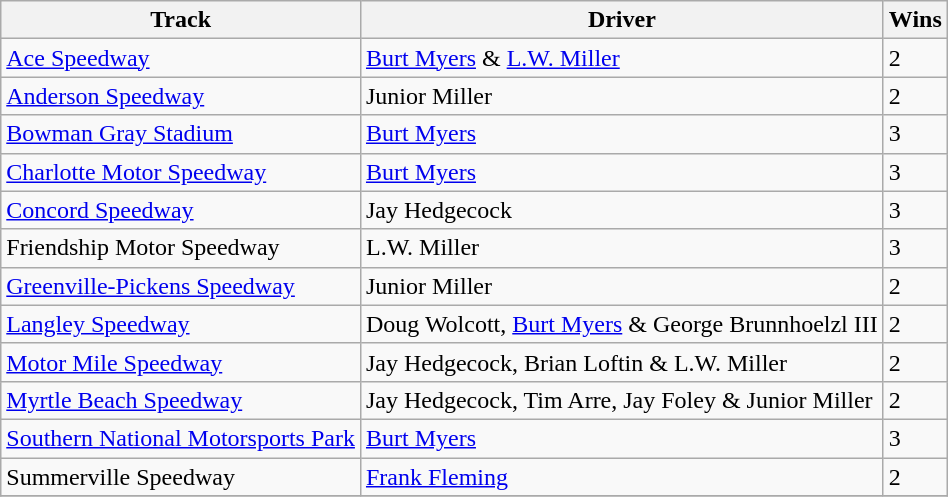<table class="wikitable">
<tr>
<th>Track</th>
<th>Driver</th>
<th>Wins</th>
</tr>
<tr>
<td><a href='#'>Ace Speedway</a></td>
<td><a href='#'>Burt Myers</a> & <a href='#'>L.W. Miller</a></td>
<td>2</td>
</tr>
<tr>
<td><a href='#'>Anderson Speedway</a></td>
<td>Junior Miller</td>
<td>2</td>
</tr>
<tr>
<td><a href='#'>Bowman Gray Stadium</a></td>
<td><a href='#'>Burt Myers</a></td>
<td>3</td>
</tr>
<tr>
<td><a href='#'>Charlotte Motor Speedway</a></td>
<td><a href='#'>Burt Myers</a></td>
<td>3</td>
</tr>
<tr>
<td><a href='#'>Concord Speedway</a></td>
<td>Jay Hedgecock</td>
<td>3</td>
</tr>
<tr>
<td>Friendship Motor Speedway</td>
<td>L.W. Miller</td>
<td>3</td>
</tr>
<tr>
<td><a href='#'>Greenville-Pickens Speedway</a></td>
<td>Junior Miller</td>
<td>2</td>
</tr>
<tr>
<td><a href='#'>Langley Speedway</a></td>
<td>Doug Wolcott, <a href='#'>Burt Myers</a> & George Brunnhoelzl III</td>
<td>2</td>
</tr>
<tr>
<td><a href='#'>Motor Mile Speedway</a></td>
<td>Jay Hedgecock, Brian Loftin & L.W. Miller</td>
<td>2</td>
</tr>
<tr>
<td><a href='#'>Myrtle Beach Speedway</a></td>
<td>Jay Hedgecock, Tim Arre, Jay Foley & Junior Miller</td>
<td>2</td>
</tr>
<tr>
<td><a href='#'>Southern National Motorsports Park</a></td>
<td><a href='#'>Burt Myers</a></td>
<td>3</td>
</tr>
<tr>
<td>Summerville Speedway</td>
<td><a href='#'>Frank Fleming</a></td>
<td>2</td>
</tr>
<tr>
</tr>
</table>
